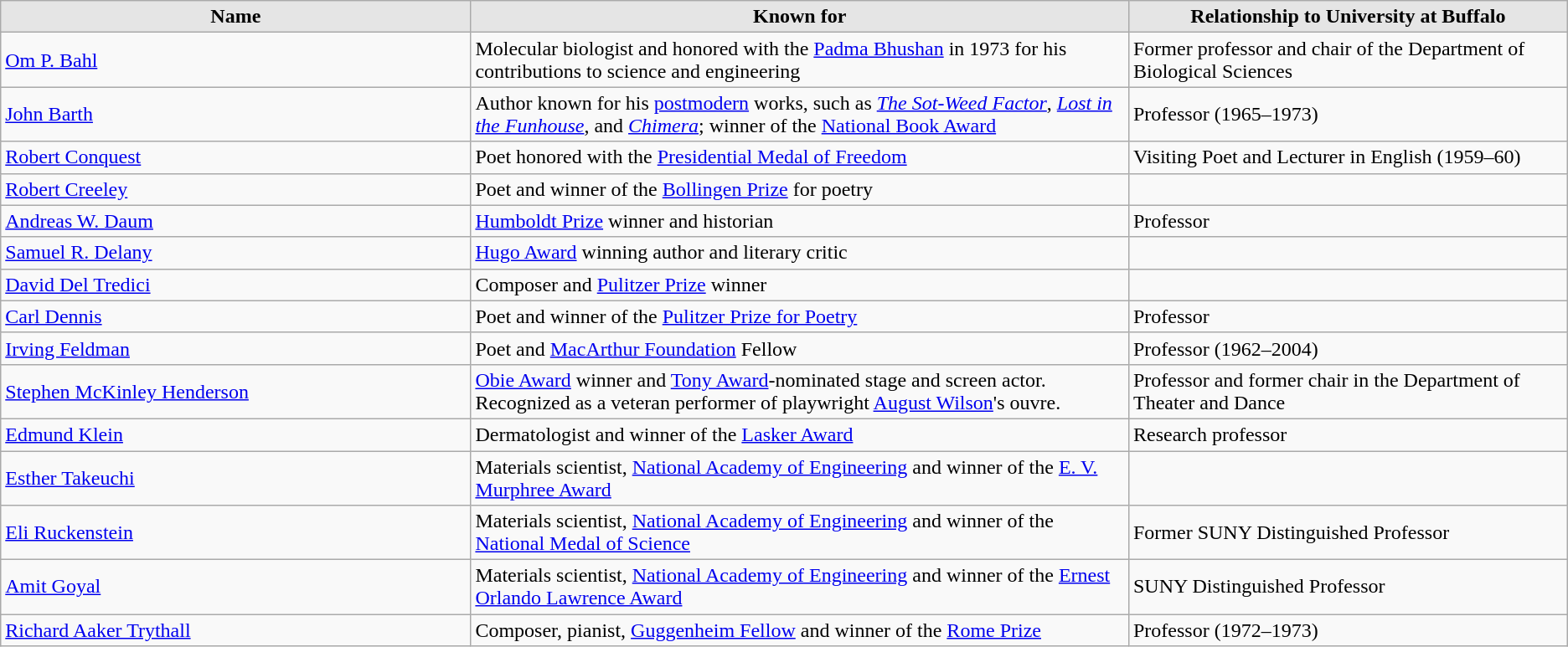<table class="wikitable">
<tr>
<th style="background:#e5e5e5; width:30%;">Name</th>
<th style="background:#e5e5e5; width:42%;">Known for</th>
<th style="background:#e5e5e5; width:28%;">Relationship to University at Buffalo</th>
</tr>
<tr>
<td><a href='#'>Om P. Bahl</a></td>
<td>Molecular biologist and honored with the <a href='#'>Padma Bhushan</a> in 1973 for his contributions to science and engineering</td>
<td>Former professor and chair of the Department of Biological Sciences</td>
</tr>
<tr>
<td><a href='#'>John Barth</a></td>
<td>Author known for his <a href='#'>postmodern</a> works, such as <em><a href='#'>The Sot-Weed Factor</a></em>, <em><a href='#'>Lost in the Funhouse</a></em>, and <em><a href='#'>Chimera</a></em>; winner of the <a href='#'>National Book Award</a></td>
<td>Professor (1965–1973)</td>
</tr>
<tr>
<td><a href='#'>Robert Conquest</a></td>
<td>Poet honored with the <a href='#'>Presidential Medal of Freedom</a></td>
<td>Visiting Poet and Lecturer in English (1959–60)</td>
</tr>
<tr>
<td><a href='#'>Robert Creeley</a></td>
<td>Poet and winner of the <a href='#'>Bollingen Prize</a> for poetry</td>
<td></td>
</tr>
<tr>
<td><a href='#'>Andreas W. Daum</a></td>
<td><a href='#'>Humboldt Prize</a> winner and historian</td>
<td>Professor</td>
</tr>
<tr>
<td><a href='#'>Samuel R. Delany</a></td>
<td><a href='#'>Hugo Award</a> winning author and literary critic</td>
<td></td>
</tr>
<tr>
<td><a href='#'>David Del Tredici</a></td>
<td>Composer and <a href='#'>Pulitzer Prize</a> winner</td>
<td></td>
</tr>
<tr>
<td><a href='#'>Carl Dennis</a></td>
<td>Poet and winner of the <a href='#'>Pulitzer Prize for Poetry</a></td>
<td>Professor</td>
</tr>
<tr>
<td><a href='#'>Irving Feldman</a></td>
<td>Poet and <a href='#'>MacArthur Foundation</a> Fellow</td>
<td>Professor (1962–2004)</td>
</tr>
<tr>
<td><a href='#'>Stephen McKinley Henderson</a></td>
<td><a href='#'>Obie Award</a> winner and <a href='#'>Tony Award</a>-nominated stage and screen actor. Recognized as a veteran performer of playwright <a href='#'>August Wilson</a>'s ouvre.</td>
<td>Professor and former chair in the Department of Theater and Dance</td>
</tr>
<tr>
<td><a href='#'>Edmund Klein</a></td>
<td>Dermatologist and winner of the <a href='#'>Lasker Award</a></td>
<td>Research professor</td>
</tr>
<tr>
<td><a href='#'>Esther Takeuchi</a></td>
<td>Materials scientist, <a href='#'>National Academy of Engineering</a> and winner of the <a href='#'>E. V. Murphree Award</a></td>
<td></td>
</tr>
<tr>
<td><a href='#'>Eli Ruckenstein</a></td>
<td>Materials scientist, <a href='#'>National Academy of Engineering</a> and winner of the <a href='#'>National Medal of Science</a></td>
<td>Former SUNY Distinguished Professor</td>
</tr>
<tr>
<td><a href='#'>Amit Goyal</a></td>
<td>Materials scientist, <a href='#'>National Academy of Engineering</a> and winner of the <a href='#'>Ernest Orlando Lawrence Award</a></td>
<td>SUNY Distinguished Professor</td>
</tr>
<tr>
<td><a href='#'>Richard Aaker Trythall</a></td>
<td>Composer, pianist, <a href='#'>Guggenheim Fellow</a> and winner of the <a href='#'>Rome Prize</a></td>
<td>Professor (1972–1973)</td>
</tr>
</table>
